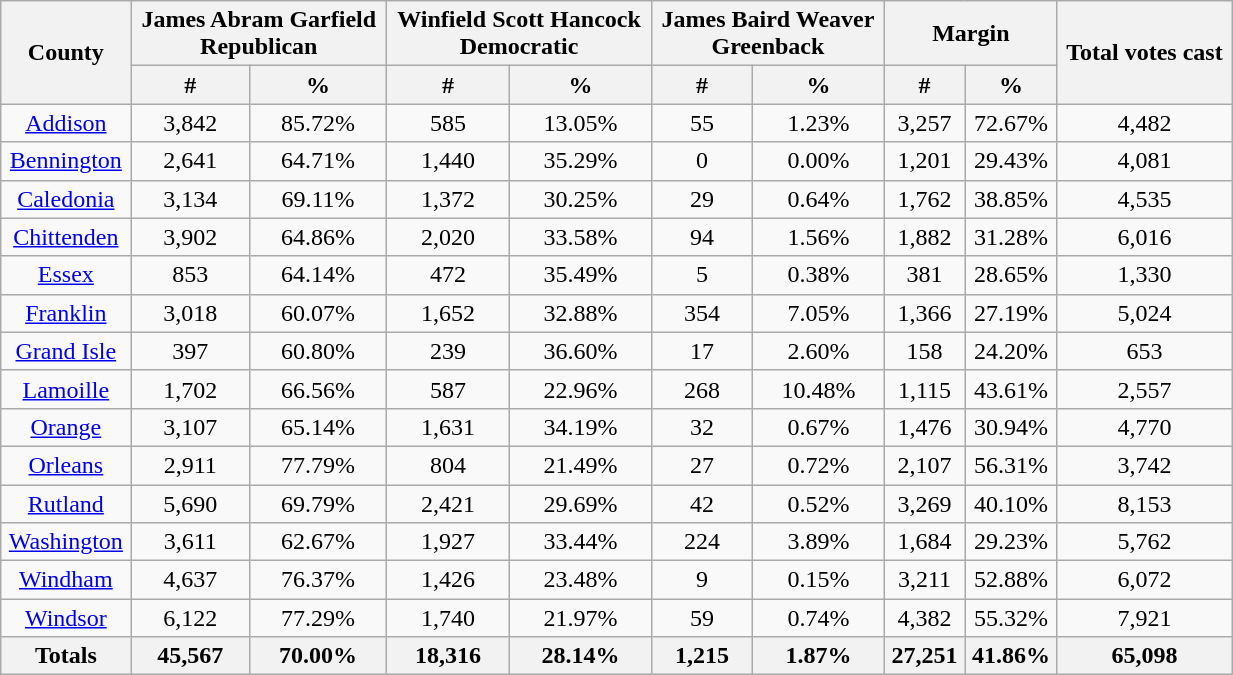<table width="65%"  class="wikitable sortable" style="text-align:center">
<tr>
<th colspan="1" rowspan="2">County</th>
<th style="text-align:center;" colspan="2">James Abram Garfield<br>Republican</th>
<th style="text-align:center;" colspan="2">Winfield Scott Hancock<br>Democratic</th>
<th style="text-align:center;" colspan="2">James Baird Weaver<br>Greenback</th>
<th style="text-align:center;" colspan="2">Margin</th>
<th colspan="1" rowspan="2" style="text-align:center;">Total votes cast</th>
</tr>
<tr>
<th style="text-align:center;" data-sort-type="number">#</th>
<th style="text-align:center;" data-sort-type="number">%</th>
<th style="text-align:center;" data-sort-type="number">#</th>
<th style="text-align:center;" data-sort-type="number">%</th>
<th style="text-align:center;" data-sort-type="number">#</th>
<th style="text-align:center;" data-sort-type="number">%</th>
<th style="text-align:center;" data-sort-type="number">#</th>
<th style="text-align:center;" data-sort-type="number">%</th>
</tr>
<tr style="text-align:center;">
<td><a href='#'>Addison</a></td>
<td>3,842</td>
<td>85.72%</td>
<td>585</td>
<td>13.05%</td>
<td>55</td>
<td>1.23%</td>
<td>3,257</td>
<td>72.67%</td>
<td>4,482</td>
</tr>
<tr style="text-align:center;">
<td><a href='#'>Bennington</a></td>
<td>2,641</td>
<td>64.71%</td>
<td>1,440</td>
<td>35.29%</td>
<td>0</td>
<td>0.00%</td>
<td>1,201</td>
<td>29.43%</td>
<td>4,081</td>
</tr>
<tr style="text-align:center;">
<td><a href='#'>Caledonia</a></td>
<td>3,134</td>
<td>69.11%</td>
<td>1,372</td>
<td>30.25%</td>
<td>29</td>
<td>0.64%</td>
<td>1,762</td>
<td>38.85%</td>
<td>4,535</td>
</tr>
<tr style="text-align:center;">
<td><a href='#'>Chittenden</a></td>
<td>3,902</td>
<td>64.86%</td>
<td>2,020</td>
<td>33.58%</td>
<td>94</td>
<td>1.56%</td>
<td>1,882</td>
<td>31.28%</td>
<td>6,016</td>
</tr>
<tr style="text-align:center;">
<td><a href='#'>Essex</a></td>
<td>853</td>
<td>64.14%</td>
<td>472</td>
<td>35.49%</td>
<td>5</td>
<td>0.38%</td>
<td>381</td>
<td>28.65%</td>
<td>1,330</td>
</tr>
<tr style="text-align:center;">
<td><a href='#'>Franklin</a></td>
<td>3,018</td>
<td>60.07%</td>
<td>1,652</td>
<td>32.88%</td>
<td>354</td>
<td>7.05%</td>
<td>1,366</td>
<td>27.19%</td>
<td>5,024</td>
</tr>
<tr style="text-align:center;">
<td><a href='#'>Grand Isle</a></td>
<td>397</td>
<td>60.80%</td>
<td>239</td>
<td>36.60%</td>
<td>17</td>
<td>2.60%</td>
<td>158</td>
<td>24.20%</td>
<td>653</td>
</tr>
<tr style="text-align:center;">
<td><a href='#'>Lamoille</a></td>
<td>1,702</td>
<td>66.56%</td>
<td>587</td>
<td>22.96%</td>
<td>268</td>
<td>10.48%</td>
<td>1,115</td>
<td>43.61%</td>
<td>2,557</td>
</tr>
<tr style="text-align:center;">
<td><a href='#'>Orange</a></td>
<td>3,107</td>
<td>65.14%</td>
<td>1,631</td>
<td>34.19%</td>
<td>32</td>
<td>0.67%</td>
<td>1,476</td>
<td>30.94%</td>
<td>4,770</td>
</tr>
<tr style="text-align:center;">
<td><a href='#'>Orleans</a></td>
<td>2,911</td>
<td>77.79%</td>
<td>804</td>
<td>21.49%</td>
<td>27</td>
<td>0.72%</td>
<td>2,107</td>
<td>56.31%</td>
<td>3,742</td>
</tr>
<tr style="text-align:center;">
<td><a href='#'>Rutland</a></td>
<td>5,690</td>
<td>69.79%</td>
<td>2,421</td>
<td>29.69%</td>
<td>42</td>
<td>0.52%</td>
<td>3,269</td>
<td>40.10%</td>
<td>8,153</td>
</tr>
<tr style="text-align:center;">
<td><a href='#'>Washington</a></td>
<td>3,611</td>
<td>62.67%</td>
<td>1,927</td>
<td>33.44%</td>
<td>224</td>
<td>3.89%</td>
<td>1,684</td>
<td>29.23%</td>
<td>5,762</td>
</tr>
<tr style="text-align:center;">
<td><a href='#'>Windham</a></td>
<td>4,637</td>
<td>76.37%</td>
<td>1,426</td>
<td>23.48%</td>
<td>9</td>
<td>0.15%</td>
<td>3,211</td>
<td>52.88%</td>
<td>6,072</td>
</tr>
<tr style="text-align:center;">
<td><a href='#'>Windsor</a></td>
<td>6,122</td>
<td>77.29%</td>
<td>1,740</td>
<td>21.97%</td>
<td>59</td>
<td>0.74%</td>
<td>4,382</td>
<td>55.32%</td>
<td>7,921</td>
</tr>
<tr style="text-align:center;">
<th>Totals</th>
<th>45,567</th>
<th>70.00%</th>
<th>18,316</th>
<th>28.14%</th>
<th>1,215</th>
<th>1.87%</th>
<th>27,251</th>
<th>41.86%</th>
<th>65,098</th>
</tr>
</table>
